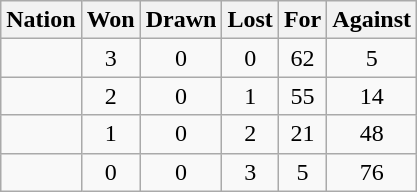<table class="wikitable" style="text-align: center;">
<tr>
<th>Nation</th>
<th>Won</th>
<th>Drawn</th>
<th>Lost</th>
<th>For</th>
<th>Against</th>
</tr>
<tr>
<td align=left></td>
<td>3</td>
<td>0</td>
<td>0</td>
<td>62</td>
<td>5</td>
</tr>
<tr>
<td align=left></td>
<td>2</td>
<td>0</td>
<td>1</td>
<td>55</td>
<td>14</td>
</tr>
<tr>
<td align=left></td>
<td>1</td>
<td>0</td>
<td>2</td>
<td>21</td>
<td>48</td>
</tr>
<tr>
<td align=left></td>
<td>0</td>
<td>0</td>
<td>3</td>
<td>5</td>
<td>76</td>
</tr>
</table>
